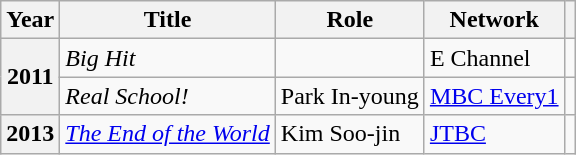<table class="wikitable">
<tr>
<th>Year</th>
<th>Title</th>
<th>Role</th>
<th>Network</th>
<th></th>
</tr>
<tr>
<th rowspan=2>2011</th>
<td><em>Big Hit</em></td>
<td></td>
<td>E Channel</td>
<td style="text-align:center;"></td>
</tr>
<tr>
<td><em>Real School!</em></td>
<td>Park In-young</td>
<td><a href='#'>MBC Every1</a></td>
<td style="text-align:center;"></td>
</tr>
<tr>
<th>2013</th>
<td><em><a href='#'>The End of the World</a></em></td>
<td>Kim Soo-jin</td>
<td><a href='#'>JTBC</a></td>
<td></td>
</tr>
</table>
